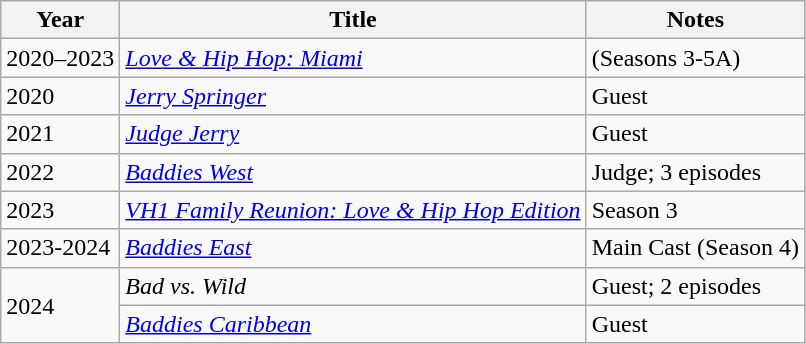<table class="wikitable">
<tr>
<th>Year</th>
<th>Title</th>
<th>Notes</th>
</tr>
<tr>
<td>2020–2023</td>
<td><em><a href='#'>Love & Hip Hop: Miami</a></em></td>
<td>(Seasons 3-5A)</td>
</tr>
<tr>
<td>2020</td>
<td><em><a href='#'>Jerry Springer</a></em></td>
<td>Guest</td>
</tr>
<tr>
<td>2021</td>
<td><em><a href='#'>Judge Jerry</a></em></td>
<td>Guest</td>
</tr>
<tr>
<td>2022</td>
<td><em><a href='#'>Baddies West</a></em></td>
<td>Judge; 3 episodes</td>
</tr>
<tr>
<td>2023</td>
<td><em><a href='#'>VH1 Family Reunion: Love & Hip Hop Edition</a></em></td>
<td>Season 3</td>
</tr>
<tr>
<td>2023-2024</td>
<td><em><a href='#'>Baddies East</a></em></td>
<td rowspan=“32”>Main Cast (Season 4)</td>
</tr>
<tr>
<td rowspan="2">2024</td>
<td><em>Bad vs. Wild</em></td>
<td>Guest; 2 episodes</td>
</tr>
<tr>
<td><em><a href='#'>Baddies Caribbean</a></em></td>
<td>Guest</td>
</tr>
</table>
